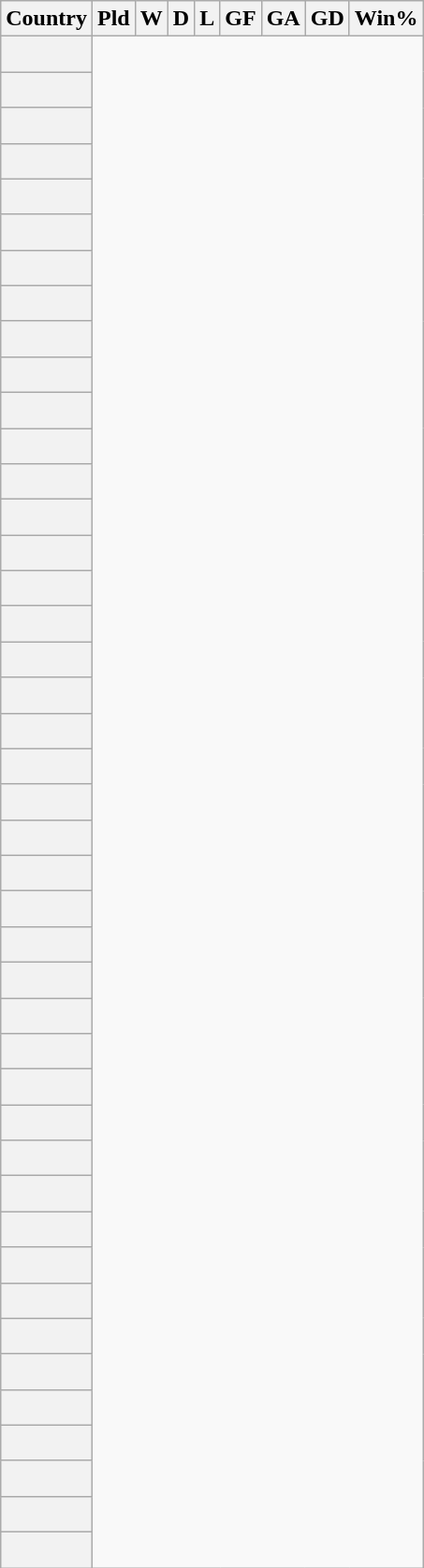<table class="wikitable sortable plainrowheaders" style="text-align:center">
<tr>
<th scope="col">Country</th>
<th scope="col">Pld</th>
<th scope="col">W</th>
<th scope="col">D</th>
<th scope="col">L</th>
<th scope="col">GF</th>
<th scope="col">GA</th>
<th scope="col">GD</th>
<th scope="col">Win%</th>
</tr>
<tr>
<th scope="row" align=left><br></th>
</tr>
<tr>
<th scope="row" align=left><br></th>
</tr>
<tr>
<th scope="row" align=left><br></th>
</tr>
<tr>
<th scope="row" align=left><br></th>
</tr>
<tr>
<th scope="row" align=left><br></th>
</tr>
<tr>
<th scope="row" align=left><br></th>
</tr>
<tr>
<th scope="row" align=left><br></th>
</tr>
<tr>
<th scope="row" align=left><br></th>
</tr>
<tr>
<th scope="row" align=left><br></th>
</tr>
<tr>
<th scope="row" align=left><br></th>
</tr>
<tr>
<th scope="row" align=left><br></th>
</tr>
<tr>
<th scope="row" align=left><br></th>
</tr>
<tr>
<th scope="row" align=left><br></th>
</tr>
<tr>
<th scope="row" align=left><br></th>
</tr>
<tr>
<th scope="row" align=left><br></th>
</tr>
<tr>
<th scope="row" align=left><br></th>
</tr>
<tr>
<th scope="row" align=left><br></th>
</tr>
<tr>
<th scope="row" align=left><br></th>
</tr>
<tr>
<th scope="row" align=left><br></th>
</tr>
<tr>
<th scope="row" align=left><br></th>
</tr>
<tr>
<th scope="row" align=left><br></th>
</tr>
<tr>
<th scope="row" align=left><br></th>
</tr>
<tr>
<th scope="row" align=left><br></th>
</tr>
<tr>
<th scope="row" align=left><br></th>
</tr>
<tr>
<th scope="row" align=left><br></th>
</tr>
<tr>
<th scope="row" align=left><br></th>
</tr>
<tr>
<th scope="row" align=left><br></th>
</tr>
<tr>
<th scope="row" align=left><br></th>
</tr>
<tr>
<th scope="row" align=left><br></th>
</tr>
<tr>
<th scope="row" align=left><br></th>
</tr>
<tr>
<th scope="row" align=left><br></th>
</tr>
<tr>
<th scope="row" align=left><br></th>
</tr>
<tr>
<th scope="row" align=left><br></th>
</tr>
<tr>
<th scope="row" align=left><br></th>
</tr>
<tr>
<th scope="row" align=left><br></th>
</tr>
<tr>
<th scope="row" align=left><br></th>
</tr>
<tr>
<th scope="row" align=left><br></th>
</tr>
<tr>
<th scope="row" align=left><br></th>
</tr>
<tr>
<th scope="row" align=left><br></th>
</tr>
<tr>
<th scope="row" align=left><br></th>
</tr>
<tr>
<th scope="row" align=left><br></th>
</tr>
<tr>
<th scope="row" align=left><br></th>
</tr>
<tr>
<th scope="row" align=left><br></th>
</tr>
</table>
